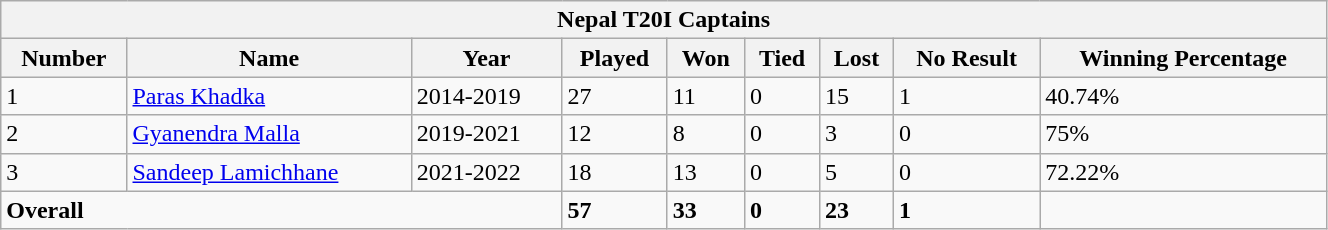<table class="wikitable" width="70%">
<tr>
<th bgcolor="#efefef" colspan=9>Nepal T20I Captains</th>
</tr>
<tr bgcolor="#efefef">
<th>Number</th>
<th>Name</th>
<th>Year</th>
<th>Played</th>
<th>Won</th>
<th>Tied</th>
<th>Lost</th>
<th>No Result</th>
<th>Winning Percentage</th>
</tr>
<tr>
<td>1</td>
<td><a href='#'>Paras Khadka</a></td>
<td>2014-2019</td>
<td>27</td>
<td>11</td>
<td>0</td>
<td>15</td>
<td>1</td>
<td>40.74%</td>
</tr>
<tr>
<td>2</td>
<td><a href='#'>Gyanendra Malla</a></td>
<td>2019-2021</td>
<td>12</td>
<td>8</td>
<td>0</td>
<td>3</td>
<td>0</td>
<td>75%</td>
</tr>
<tr>
<td>3</td>
<td><a href='#'>Sandeep Lamichhane</a></td>
<td>2021-2022</td>
<td>18</td>
<td>13</td>
<td>0</td>
<td>5</td>
<td>0</td>
<td>72.22%</td>
</tr>
<tr>
<td colspan=3><strong>Overall</strong></td>
<td><strong>57</strong></td>
<td><strong>33</strong></td>
<td><strong>0</strong></td>
<td><strong>23</strong></td>
<td><strong>1</strong></td>
</tr>
</table>
